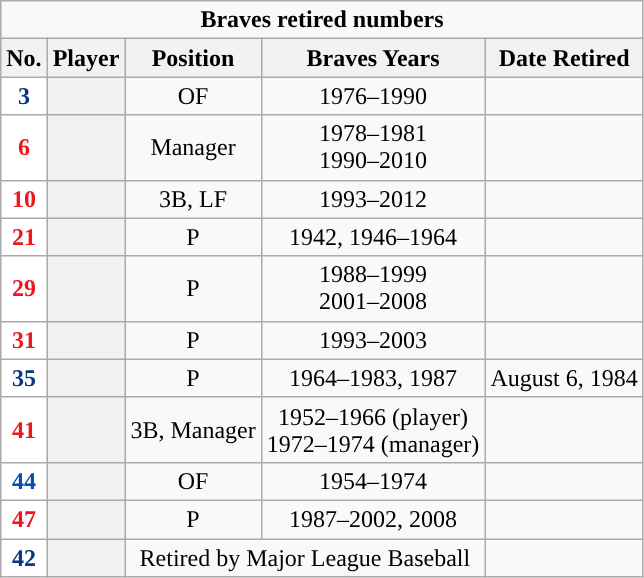<table class="wikitable" style="text-align:center">
<tr>
<td colspan=6><strong>Braves retired numbers</strong></td>
</tr>
<tr>
<th>No.</th>
<th>Player</th>
<th>Position</th>
<th>Braves Years</th>
<th>Date Retired</th>
</tr>
<tr>
<td align="center" style="color:#083884; background-color:#fff;"><strong>3</strong></td>
<th scope="row"></th>
<td>OF</td>
<td>1976–1990</td>
<td></td>
</tr>
<tr>
<td align="center" style="color:#ed171f; background-color:#fff;"><strong>6</strong></td>
<th scope="row"></th>
<td>Manager</td>
<td>1978–1981<br>1990–2010</td>
<td></td>
</tr>
<tr>
<td align="center" style="color:#ed171f; background-color:#fff;"><strong>10</strong></td>
<th scope="row"></th>
<td>3B, LF</td>
<td>1993–2012</td>
<td></td>
</tr>
<tr>
<td align="center" style="color:#ed171f; background-color:#fff;"><strong>21</strong></td>
<th scope="row"></th>
<td>P</td>
<td>1942, 1946–1964</td>
<td></td>
</tr>
<tr>
<td align="center" style="color:#ed171f; background-color:#fff;"><strong>29</strong></td>
<th scope="row"></th>
<td>P</td>
<td>1988–1999<br>2001–2008</td>
<td></td>
</tr>
<tr>
<td align="center" style="color:#ed171f; background-color:#fff;"><strong>31</strong></td>
<th scope="row"></th>
<td>P</td>
<td>1993–2003</td>
<td></td>
</tr>
<tr>
<td align="center" style="color:#083884; background-color:#fff;"><strong>35</strong></td>
<th scope="row"></th>
<td>P</td>
<td>1964–1983, 1987</td>
<td>August 6, 1984</td>
</tr>
<tr>
<td align="center" style="color:#ed171f; background-color:#fff;"><strong>41</strong></td>
<th scope="row"></th>
<td>3B, Manager</td>
<td>1952–1966 (player)<br>1972–1974 (manager)</td>
<td></td>
</tr>
<tr>
<td align="center" style="color:#0b4cb4; background-color:#fff;"><strong>44</strong></td>
<th scope="row"></th>
<td>OF</td>
<td>1954–1974</td>
<td></td>
</tr>
<tr>
<td align="center" style="color:#ed171f; background-color:#fff;"><strong>47</strong></td>
<th scope="row"></th>
<td>P</td>
<td>1987–2002, 2008</td>
<td></td>
</tr>
<tr>
<td align="center" style="color:#083884; background-color:#fff;"><strong>42</strong></td>
<th scope="row"></th>
<td colspan=2 align="center">Retired by Major League Baseball</td>
<td></td>
</tr>
</table>
